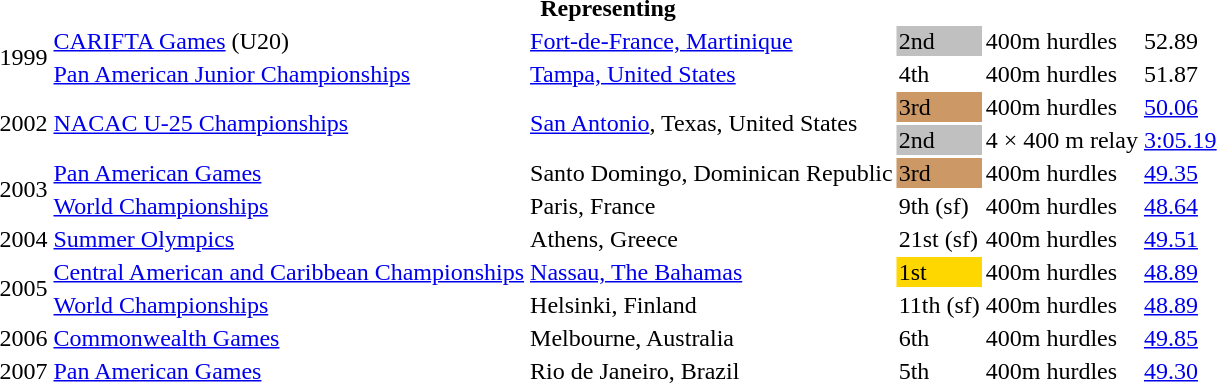<table>
<tr>
<th colspan="6">Representing </th>
</tr>
<tr>
<td rowspan=2>1999</td>
<td><a href='#'>CARIFTA Games</a> (U20)</td>
<td><a href='#'>Fort-de-France, Martinique</a></td>
<td bgcolor="silver">2nd</td>
<td>400m hurdles</td>
<td>52.89</td>
</tr>
<tr>
<td><a href='#'>Pan American Junior Championships</a></td>
<td><a href='#'>Tampa, United States</a></td>
<td>4th</td>
<td>400m hurdles</td>
<td>51.87</td>
</tr>
<tr>
<td rowspan=2>2002</td>
<td rowspan=2><a href='#'>NACAC U-25 Championships</a></td>
<td rowspan=2><a href='#'>San Antonio</a>, Texas, United States</td>
<td bgcolor="cc9966">3rd</td>
<td>400m hurdles</td>
<td><a href='#'>50.06</a></td>
</tr>
<tr>
<td bgcolor=silver>2nd</td>
<td>4 × 400 m relay</td>
<td><a href='#'>3:05.19</a></td>
</tr>
<tr>
<td rowspan=2>2003</td>
<td><a href='#'>Pan American Games</a></td>
<td>Santo Domingo, Dominican Republic</td>
<td bgcolor="cc9966">3rd</td>
<td>400m hurdles</td>
<td><a href='#'>49.35</a></td>
</tr>
<tr>
<td><a href='#'>World Championships</a></td>
<td>Paris, France</td>
<td>9th (sf)</td>
<td>400m hurdles</td>
<td><a href='#'>48.64</a></td>
</tr>
<tr>
<td>2004</td>
<td><a href='#'>Summer Olympics</a></td>
<td>Athens, Greece</td>
<td>21st (sf)</td>
<td>400m hurdles</td>
<td><a href='#'>49.51</a></td>
</tr>
<tr>
<td rowspan=2>2005</td>
<td><a href='#'>Central American and Caribbean Championships</a></td>
<td><a href='#'>Nassau, The Bahamas</a></td>
<td bgcolor=gold>1st</td>
<td>400m hurdles</td>
<td><a href='#'>48.89</a></td>
</tr>
<tr>
<td><a href='#'>World Championships</a></td>
<td>Helsinki, Finland</td>
<td>11th (sf)</td>
<td>400m hurdles</td>
<td><a href='#'>48.89</a></td>
</tr>
<tr>
<td>2006</td>
<td><a href='#'>Commonwealth Games</a></td>
<td>Melbourne, Australia</td>
<td>6th</td>
<td>400m hurdles</td>
<td><a href='#'>49.85</a></td>
</tr>
<tr>
<td>2007</td>
<td><a href='#'>Pan American Games</a></td>
<td>Rio de Janeiro, Brazil</td>
<td>5th</td>
<td>400m hurdles</td>
<td><a href='#'>49.30</a></td>
</tr>
</table>
